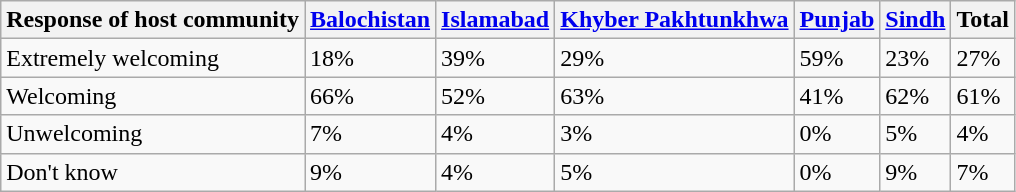<table class="wikitable sortable">
<tr>
<th>Response of host community</th>
<th><a href='#'>Balochistan</a></th>
<th><a href='#'>Islamabad</a></th>
<th><a href='#'>Khyber Pakhtunkhwa</a></th>
<th><a href='#'>Punjab</a></th>
<th><a href='#'>Sindh</a></th>
<th>Total</th>
</tr>
<tr>
<td>Extremely welcoming</td>
<td>18%</td>
<td>39%</td>
<td>29%</td>
<td>59%</td>
<td>23%</td>
<td>27%</td>
</tr>
<tr>
<td>Welcoming</td>
<td>66%</td>
<td>52%</td>
<td>63%</td>
<td>41%</td>
<td>62%</td>
<td>61%</td>
</tr>
<tr>
<td>Unwelcoming</td>
<td>7%</td>
<td>4%</td>
<td>3%</td>
<td>0%</td>
<td>5%</td>
<td>4%</td>
</tr>
<tr>
<td>Don't know</td>
<td>9%</td>
<td>4%</td>
<td>5%</td>
<td>0%</td>
<td>9%</td>
<td>7%</td>
</tr>
</table>
